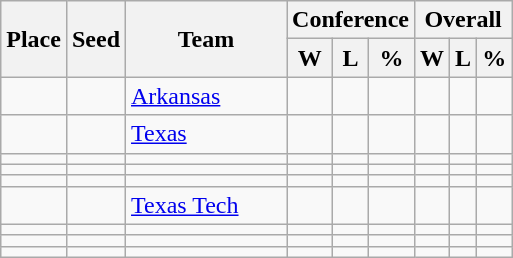<table class=wikitable>
<tr>
<th rowspan ="2">Place</th>
<th rowspan ="2">Seed</th>
<th rowspan ="2" width= "100pt">Team</th>
<th colspan = "3">Conference</th>
<th colspan ="3">Overall</th>
</tr>
<tr>
<th>W</th>
<th>L</th>
<th>%</th>
<th>W</th>
<th>L</th>
<th>%</th>
</tr>
<tr>
<td></td>
<td></td>
<td><a href='#'>Arkansas</a></td>
<td></td>
<td></td>
<td></td>
<td></td>
<td></td>
<td></td>
</tr>
<tr>
<td></td>
<td></td>
<td><a href='#'>Texas</a></td>
<td></td>
<td></td>
<td></td>
<td></td>
<td></td>
<td></td>
</tr>
<tr>
<td></td>
<td></td>
<td></td>
<td></td>
<td></td>
<td></td>
<td></td>
<td></td>
<td></td>
</tr>
<tr>
<td></td>
<td></td>
<td></td>
<td></td>
<td></td>
<td></td>
<td></td>
<td></td>
<td></td>
</tr>
<tr>
<td></td>
<td></td>
<td></td>
<td></td>
<td></td>
<td></td>
<td></td>
<td></td>
<td></td>
</tr>
<tr>
<td></td>
<td></td>
<td><a href='#'>Texas Tech</a></td>
<td></td>
<td></td>
<td></td>
<td></td>
<td></td>
<td></td>
</tr>
<tr>
<td></td>
<td></td>
<td></td>
<td></td>
<td></td>
<td></td>
<td></td>
<td></td>
<td></td>
</tr>
<tr>
<td></td>
<td></td>
<td></td>
<td></td>
<td></td>
<td></td>
<td></td>
<td></td>
<td></td>
</tr>
<tr>
<td></td>
<td></td>
<td></td>
<td></td>
<td></td>
<td></td>
<td></td>
<td></td>
<td></td>
</tr>
</table>
